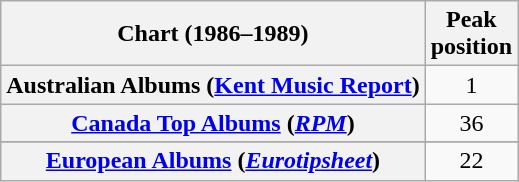<table class="wikitable sortable plainrowheaders" style="text-align:center">
<tr>
<th scope="col">Chart (1986–1989)</th>
<th scope="col">Peak<br>position</th>
</tr>
<tr>
<th scope="row">Australian Albums (<a href='#'>Kent Music Report</a>)</th>
<td>1</td>
</tr>
<tr>
<th scope="row"><a href='#'>Canada Top Albums</a>  (<em><a href='#'>RPM</a></em>)</th>
<td>36</td>
</tr>
<tr>
</tr>
<tr>
</tr>
<tr>
</tr>
<tr>
</tr>
<tr>
</tr>
<tr>
</tr>
<tr>
</tr>
<tr>
<th scope="row"><a href='#'>European Albums</a> (<em><a href='#'>Eurotipsheet</a></em>)</th>
<td style="text-align:center;">22</td>
</tr>
</table>
